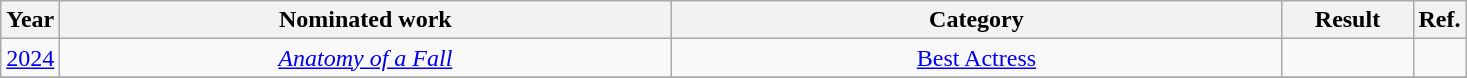<table class="wikitable sortable">
<tr>
<th scope="col" style="width:1em;">Year</th>
<th scope="col" style="width:25em;">Nominated work</th>
<th scope="col" style="width:25em;">Category</th>
<th scope="col" style="width:5em;">Result</th>
<th scope="col" style="width:1em;">Ref.</th>
</tr>
<tr>
<td><a href='#'>2024</a></td>
<td align="center"><em><a href='#'>Anatomy of a Fall</a></em></td>
<td align="center"><a href='#'>Best Actress</a></td>
<td></td>
<td align="center"></td>
</tr>
<tr>
</tr>
</table>
